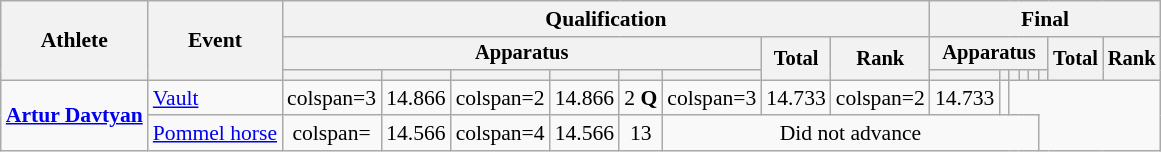<table class="wikitable" style="font-size:90%">
<tr>
<th rowspan=3>Athlete</th>
<th rowspan=3>Event</th>
<th colspan =8>Qualification</th>
<th colspan =8>Final</th>
</tr>
<tr style="font-size:95%">
<th colspan=6>Apparatus</th>
<th rowspan=2>Total</th>
<th rowspan=2>Rank</th>
<th colspan=6>Apparatus</th>
<th rowspan=2>Total</th>
<th rowspan=2>Rank</th>
</tr>
<tr style="font-size:95%">
<th></th>
<th></th>
<th></th>
<th></th>
<th></th>
<th></th>
<th></th>
<th></th>
<th></th>
<th></th>
<th></th>
<th></th>
</tr>
<tr align=center>
<td align=left rowspan=2><strong><a href='#'>Artur Davtyan</a></strong></td>
<td align=left><a href='#'>Vault</a></td>
<td>colspan=3 </td>
<td>14.866</td>
<td>colspan=2 </td>
<td>14.866</td>
<td>2 <strong>Q</strong></td>
<td>colspan=3 </td>
<td>14.733</td>
<td>colspan=2 </td>
<td>14.733</td>
<td></td>
</tr>
<tr align=center>
<td align=left><a href='#'>Pommel horse</a></td>
<td>colspan= </td>
<td>14.566</td>
<td>colspan=4 </td>
<td>14.566</td>
<td>13</td>
<td colspan=8>Did not advance</td>
</tr>
</table>
